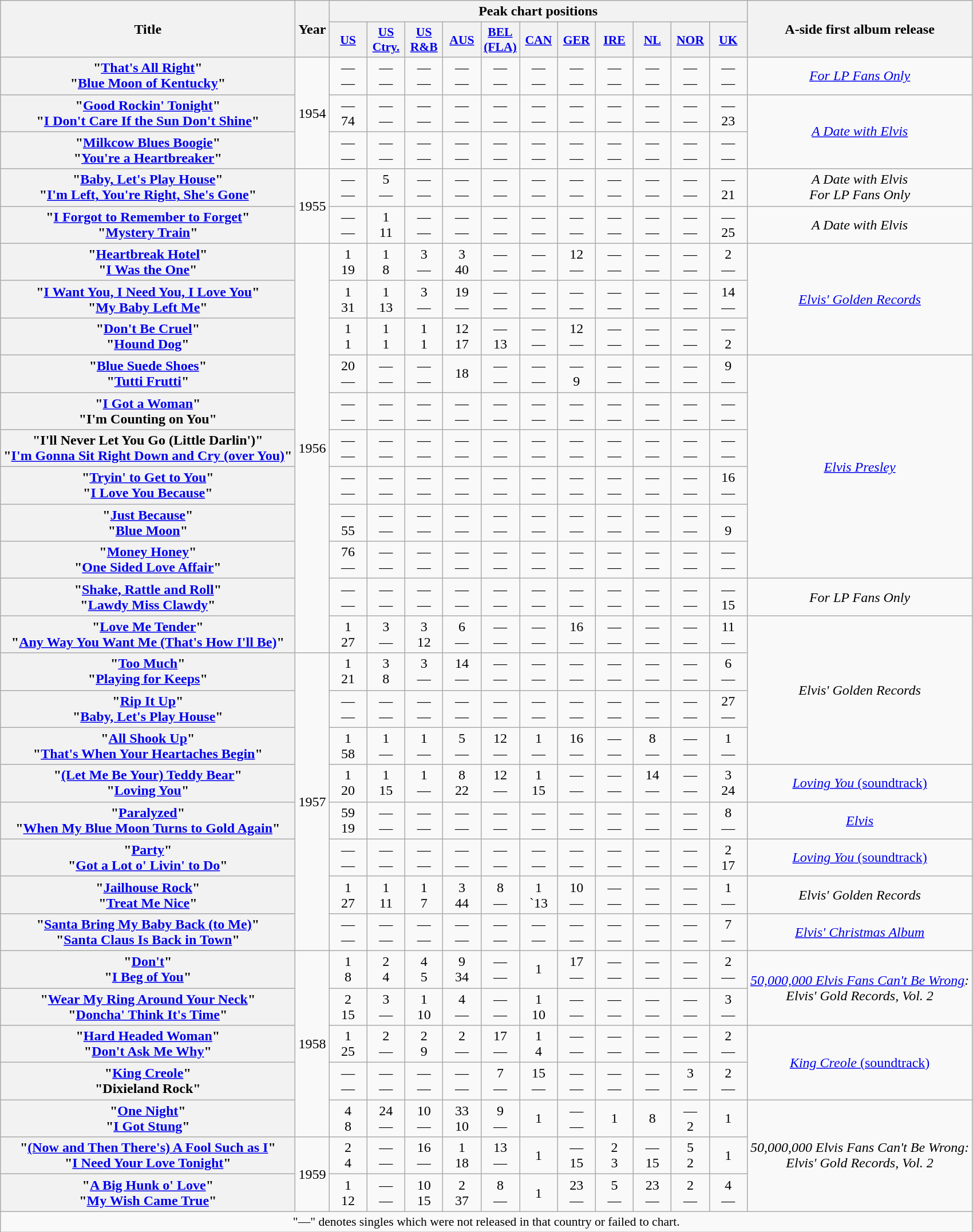<table class="wikitable plainrowheaders" style="text-align:center;">
<tr>
<th rowspan="2">Title<br></th>
<th rowspan="2">Year</th>
<th colspan="11">Peak chart positions</th>
<th rowspan="2">A-side first album release</th>
</tr>
<tr>
<th scope="col" style="width:2.6em;font-size:90%;"><a href='#'>US</a><br></th>
<th scope="col" style="width:2.6em;font-size:90%;"><a href='#'>US<br>Ctry.</a><br></th>
<th scope="col" style="width:2.6em;font-size:90%;"><a href='#'>US<br>R&B</a><br></th>
<th scope="col" style="width:2.6em;font-size:90%;"><a href='#'>AUS</a><br></th>
<th scope="col" style="width:2.6em;font-size:90%;"><a href='#'>BEL<br>(FLA)</a><br></th>
<th scope="col" style="width:2.6em;font-size:90%;"><a href='#'>CAN</a><br></th>
<th scope="col" style="width:2.6em;font-size:90%;"><a href='#'>GER</a><br></th>
<th scope="col" style="width:2.6em;font-size:90%;"><a href='#'>IRE</a><br></th>
<th scope="col" style="width:2.6em;font-size:90%;"><a href='#'>NL</a><br></th>
<th scope="col" style="width:2.6em;font-size:90%;"><a href='#'>NOR</a><br></th>
<th scope="col" style="width:2.6em;font-size:90%;"><a href='#'>UK</a><br></th>
</tr>
<tr>
<th scope="row">"<a href='#'>That's All Right</a>"<br>"<a href='#'>Blue Moon of Kentucky</a>"</th>
<td rowspan="3">1954</td>
<td>—<br>—</td>
<td>—<br>—</td>
<td>—<br>—</td>
<td>—<br>—</td>
<td>—<br>—</td>
<td>—<br>—</td>
<td>—<br>—</td>
<td>—<br>—</td>
<td>—<br>—</td>
<td>—<br>—</td>
<td>—<br>—</td>
<td><em><a href='#'>For LP Fans Only</a></em></td>
</tr>
<tr>
<th scope="row">"<a href='#'>Good Rockin' Tonight</a>"<br>"<a href='#'>I Don't Care If the Sun Don't Shine</a>"</th>
<td>—<br>74</td>
<td>—<br>—</td>
<td>—<br>—</td>
<td>—<br>—</td>
<td>—<br>—</td>
<td>—<br>—</td>
<td>—<br>—</td>
<td>—<br>—</td>
<td>—<br>—</td>
<td>—<br>—</td>
<td>—<br>23</td>
<td rowspan="2"><em><a href='#'>A Date with Elvis</a></em></td>
</tr>
<tr>
<th scope="row">"<a href='#'>Milkcow Blues Boogie</a>"<br>"<a href='#'>You're a Heartbreaker</a>"</th>
<td>—<br>—</td>
<td>—<br>—</td>
<td>—<br>—</td>
<td>—<br>—</td>
<td>—<br>—</td>
<td>—<br>—</td>
<td>—<br>—</td>
<td>—<br>—</td>
<td>—<br>—</td>
<td>—<br>—</td>
<td>—<br>—</td>
</tr>
<tr>
<th scope="row">"<a href='#'>Baby, Let's Play House</a>"<br>"<a href='#'>I'm Left, You're Right, She's Gone</a>"</th>
<td rowspan="2">1955</td>
<td>—<br>—</td>
<td>5<br>—<br></td>
<td>—<br>—</td>
<td>—<br>—</td>
<td>—<br>—</td>
<td>—<br>—</td>
<td>—<br>—</td>
<td>—<br>—</td>
<td>—<br>—</td>
<td>—<br>—</td>
<td>—<br>21<br></td>
<td><em>A Date with Elvis</em><br><em>For LP Fans Only</em></td>
</tr>
<tr>
<th scope="row">"<a href='#'>I Forgot to Remember to Forget</a>"<br>"<a href='#'>Mystery Train</a>"</th>
<td>—<br>—</td>
<td>1<br>11</td>
<td>—<br>—</td>
<td>—<br>—</td>
<td>—<br>—</td>
<td>—<br>—</td>
<td>—<br>—</td>
<td>—<br>—</td>
<td>—<br>—</td>
<td>—<br>—</td>
<td>—<br>25</td>
<td><em>A Date with Elvis</em></td>
</tr>
<tr>
<th scope="row">"<a href='#'>Heartbreak Hotel</a>"<br>"<a href='#'>I Was the One</a>"</th>
<td rowspan="11">1956</td>
<td>1<br>19</td>
<td>1<br>8</td>
<td>3<br>—</td>
<td>3<br>40</td>
<td>—<br>—</td>
<td>—<br>—</td>
<td>12<br>—</td>
<td>—<br>—</td>
<td>—<br>—</td>
<td>—<br>—</td>
<td>2<br>—</td>
<td rowspan="3"><em><a href='#'>Elvis' Golden Records</a></em></td>
</tr>
<tr>
<th scope="row">"<a href='#'>I Want You, I Need You, I Love You</a>"<br>"<a href='#'>My Baby Left Me</a>"</th>
<td>1<br>31</td>
<td>1<br>13</td>
<td>3<br>—</td>
<td>19<br>—</td>
<td>—<br>—</td>
<td>—<br>—</td>
<td>—<br>—</td>
<td>—<br>—</td>
<td>—<br>—</td>
<td>—<br>—</td>
<td>14<br>—</td>
</tr>
<tr>
<th scope="row">"<a href='#'>Don't Be Cruel</a>"<br>"<a href='#'>Hound Dog</a>"</th>
<td>1<br>1</td>
<td>1<br>1</td>
<td>1<br>1</td>
<td>12<br>17</td>
<td>—<br>13</td>
<td>—<br>—</td>
<td>12<br>—</td>
<td>—<br>—</td>
<td>—<br>—</td>
<td>—<br>—</td>
<td>—<br>2</td>
</tr>
<tr>
<th scope="row">"<a href='#'>Blue Suede Shoes</a>"<br>"<a href='#'>Tutti Frutti</a>"</th>
<td>20<br>—</td>
<td>—<br>—</td>
<td>—<br>—</td>
<td>18</td>
<td>—<br>—</td>
<td>—<br>—</td>
<td>—<br>9</td>
<td>—<br>—</td>
<td>—<br>—</td>
<td>—<br>—</td>
<td>9<br>—</td>
<td rowspan="6"><em><a href='#'>Elvis Presley</a></em></td>
</tr>
<tr>
<th scope="row">"<a href='#'>I Got a Woman</a>"<br>"I'm Counting on You"</th>
<td>—<br>—</td>
<td>—<br>—</td>
<td>—<br>—</td>
<td>—<br>—</td>
<td>—<br>—</td>
<td>—<br>—</td>
<td>—<br>—</td>
<td>—<br>—</td>
<td>—<br>—</td>
<td>—<br>—</td>
<td>—<br>—</td>
</tr>
<tr>
<th scope="row">"I'll Never Let You Go (Little Darlin')"<br>"<a href='#'>I'm Gonna Sit Right Down and Cry (over You)</a>"</th>
<td>—<br>—</td>
<td>—<br>—</td>
<td>—<br>—</td>
<td>—<br>—</td>
<td>—<br>—</td>
<td>—<br>—</td>
<td>—<br>—</td>
<td>—<br>—</td>
<td>—<br>—</td>
<td>—<br>—</td>
<td>—<br>—</td>
</tr>
<tr>
<th scope="row">"<a href='#'>Tryin' to Get to You</a>"<br>"<a href='#'>I Love You Because</a>"</th>
<td>—<br>—</td>
<td>—<br>—</td>
<td>—<br>—</td>
<td>—<br>—</td>
<td>—<br>—</td>
<td>—<br>—</td>
<td>—<br>—</td>
<td>—<br>—</td>
<td>—<br>—</td>
<td>—<br>—</td>
<td>16<br>—</td>
</tr>
<tr>
<th scope="row">"<a href='#'>Just Because</a>"<br>"<a href='#'>Blue Moon</a>"</th>
<td>—<br>55</td>
<td>—<br>—</td>
<td>—<br>—</td>
<td>—<br>—</td>
<td>—<br>—</td>
<td>—<br>—</td>
<td>—<br>—</td>
<td>—<br>—</td>
<td>—<br>—</td>
<td>—<br>—</td>
<td>—<br>9</td>
</tr>
<tr>
<th scope="row">"<a href='#'>Money Honey</a>"<br>"<a href='#'>One Sided Love Affair</a>"</th>
<td>76<br>—</td>
<td>—<br>—</td>
<td>—<br>—</td>
<td>—<br>—</td>
<td>—<br>—</td>
<td>—<br>—</td>
<td>—<br>—</td>
<td>—<br>—</td>
<td>—<br>—</td>
<td>—<br>—</td>
<td>—<br>—</td>
</tr>
<tr>
<th scope="row">"<a href='#'>Shake, Rattle and Roll</a>"<br>"<a href='#'>Lawdy Miss Clawdy</a>"</th>
<td>—<br>—</td>
<td>—<br>—</td>
<td>—<br>—</td>
<td>—<br>—</td>
<td>—<br>—</td>
<td>—<br>—</td>
<td>—<br>—</td>
<td>—<br>—</td>
<td>—<br>—</td>
<td>—<br>—</td>
<td>—<br>15</td>
<td><em>For LP Fans Only</em></td>
</tr>
<tr>
<th scope="row">"<a href='#'>Love Me Tender</a>"<br>"<a href='#'>Any Way You Want Me (That's How I'll Be)</a>"</th>
<td>1<br>27</td>
<td>3<br>—</td>
<td>3<br>12</td>
<td>6<br>—</td>
<td>—<br>—</td>
<td>—<br>—</td>
<td>16<br>—</td>
<td>—<br>—</td>
<td>—<br>—</td>
<td>—<br>—</td>
<td>11<br>—</td>
<td rowspan="4"><em>Elvis' Golden Records</em></td>
</tr>
<tr>
<th scope="row">"<a href='#'>Too Much</a>"<br>"<a href='#'>Playing for Keeps</a>"</th>
<td rowspan="8">1957</td>
<td>1<br>21</td>
<td>3<br>8</td>
<td>3<br>—</td>
<td>14<br>—</td>
<td>—<br>—</td>
<td>—<br>—</td>
<td>—<br>—</td>
<td>—<br>—</td>
<td>—<br>—</td>
<td>—<br>—</td>
<td>6<br>—</td>
</tr>
<tr>
<th scope="row">"<a href='#'>Rip It Up</a>"<br>"<a href='#'>Baby, Let's Play House</a>"</th>
<td>—<br>—</td>
<td>—<br>—</td>
<td>—<br>—</td>
<td>—<br>—</td>
<td>—<br>—</td>
<td>—<br>—</td>
<td>—<br>—</td>
<td>—<br>—</td>
<td>—<br>—</td>
<td>—<br>—</td>
<td>27<br>—</td>
</tr>
<tr>
<th scope="row">"<a href='#'>All Shook Up</a>"<br>"<a href='#'>That's When Your Heartaches Begin</a>"</th>
<td>1<br>58</td>
<td>1<br>—</td>
<td>1<br>—</td>
<td>5<br>—</td>
<td>12<br>—</td>
<td>1<br>—</td>
<td>16<br>—</td>
<td>—<br>—</td>
<td>8<br>—</td>
<td>—<br>—</td>
<td>1<br>—</td>
</tr>
<tr>
<th scope="row">"<a href='#'>(Let Me Be Your) Teddy Bear</a>"<br>"<a href='#'>Loving You</a>"</th>
<td>1<br>20</td>
<td>1<br>15</td>
<td>1<br>—</td>
<td>8<br>22</td>
<td>12<br>—</td>
<td>1<br>15</td>
<td>—<br>—</td>
<td>—<br>—</td>
<td>14<br>—</td>
<td>—<br>—</td>
<td>3<br>24</td>
<td><a href='#'><em>Loving You</em> (soundtrack)</a></td>
</tr>
<tr>
<th scope="row">"<a href='#'>Paralyzed</a>"<br>"<a href='#'>When My Blue Moon Turns to Gold Again</a>"</th>
<td>59<br>19</td>
<td>—<br>—</td>
<td>—<br>—</td>
<td>—<br>—</td>
<td>—<br>—</td>
<td>—<br>—</td>
<td>—<br>—</td>
<td>—<br>—</td>
<td>—<br>—</td>
<td>—<br>—</td>
<td>8<br>—</td>
<td><em><a href='#'>Elvis</a></em></td>
</tr>
<tr>
<th scope="row">"<a href='#'>Party</a>"<br>"<a href='#'>Got a Lot o' Livin' to Do</a>"</th>
<td>—<br>—</td>
<td>—<br>—</td>
<td>—<br>—</td>
<td>—<br>—</td>
<td>—<br>—</td>
<td>—<br>—</td>
<td>—<br>—</td>
<td>—<br>—</td>
<td>—<br>—</td>
<td>—<br>—</td>
<td>2<br>17</td>
<td><a href='#'><em>Loving You</em> (soundtrack)</a></td>
</tr>
<tr>
<th scope="row">"<a href='#'>Jailhouse Rock</a>"<br>"<a href='#'>Treat Me Nice</a>"</th>
<td>1<br>27</td>
<td>1<br>11</td>
<td>1<br>7</td>
<td>3<br>44</td>
<td>8<br>—</td>
<td>1<br>`13</td>
<td>10<br>—</td>
<td>—<br>—</td>
<td>—<br>—</td>
<td>—<br>—</td>
<td>1<br>—</td>
<td><em>Elvis' Golden Records</em></td>
</tr>
<tr>
<th scope="row">"<a href='#'>Santa Bring My Baby Back (to Me)</a>"<br>"<a href='#'>Santa Claus Is Back in Town</a>"</th>
<td>—<br>—</td>
<td>—<br>—</td>
<td>—<br>—</td>
<td>—<br>—</td>
<td>—<br>—</td>
<td>—<br>—</td>
<td>—<br>—</td>
<td>—<br>—</td>
<td>—<br>—</td>
<td>—<br>—</td>
<td>7<br>—</td>
<td><em><a href='#'>Elvis' Christmas Album</a></em></td>
</tr>
<tr>
<th scope="row">"<a href='#'>Don't</a>"<br>"<a href='#'>I Beg of You</a>"</th>
<td rowspan="5">1958</td>
<td>1<br>8</td>
<td>2<br>4</td>
<td>4<br>5</td>
<td>9<br>34</td>
<td>—<br>—</td>
<td>1</td>
<td>17<br>—</td>
<td>—<br>—</td>
<td>—<br>—</td>
<td>—<br>—</td>
<td>2<br>—</td>
<td rowspan="2"><em><a href='#'>50,000,000 Elvis Fans Can't Be Wrong</a>:<br>Elvis' Gold Records, Vol. 2</em></td>
</tr>
<tr>
<th scope="row">"<a href='#'>Wear My Ring Around Your Neck</a>"<br>"<a href='#'>Doncha' Think It's Time</a>"</th>
<td>2<br>15</td>
<td>3<br>—</td>
<td>1<br>10</td>
<td>4<br>—</td>
<td>—<br>—</td>
<td>1<br>10</td>
<td>—<br>—</td>
<td>—<br>—</td>
<td>—<br>—</td>
<td>—<br>—</td>
<td>3<br>—</td>
</tr>
<tr>
<th scope="row">"<a href='#'>Hard Headed Woman</a>"<br>"<a href='#'>Don't Ask Me Why</a>"</th>
<td>1<br>25</td>
<td>2<br>—</td>
<td>2<br>9</td>
<td>2<br>—</td>
<td>17<br>—</td>
<td>1<br>4</td>
<td>—<br>—</td>
<td>—<br>—</td>
<td>—<br>—</td>
<td>—<br>—</td>
<td>2<br>—</td>
<td rowspan="2"><a href='#'><em>King Creole</em> (soundtrack)</a></td>
</tr>
<tr>
<th scope="row">"<a href='#'>King Creole</a>"<br>"Dixieland Rock"</th>
<td>—<br>—</td>
<td>—<br>—</td>
<td>—<br>—</td>
<td>—<br>—</td>
<td>7<br>—</td>
<td>15<br>—</td>
<td>—<br>—</td>
<td>—<br>—</td>
<td>—<br>—</td>
<td>3<br>—</td>
<td>2<br>—</td>
</tr>
<tr>
<th scope="row">"<a href='#'>One Night</a>"<br>"<a href='#'>I Got Stung</a>"</th>
<td>4<br>8</td>
<td>24<br>—</td>
<td>10<br>—</td>
<td>33<br>10</td>
<td>9<br>—</td>
<td>1</td>
<td>—<br>—</td>
<td>1</td>
<td>8</td>
<td>—<br>2</td>
<td>1</td>
<td rowspan="3"><em>50,000,000 Elvis Fans Can't Be Wrong:<br>Elvis' Gold Records, Vol. 2</em></td>
</tr>
<tr>
<th scope="row">"<a href='#'>(Now and Then There's) A Fool Such as I</a>"<br>"<a href='#'>I Need Your Love Tonight</a>"</th>
<td rowspan="2">1959</td>
<td>2<br>4</td>
<td>—<br>—</td>
<td>16<br>—</td>
<td>1<br>18</td>
<td>13<br>—</td>
<td>1</td>
<td>—<br>15</td>
<td>2<br>3</td>
<td>—<br>15</td>
<td>5<br>2</td>
<td>1</td>
</tr>
<tr>
<th scope="row">"<a href='#'>A Big Hunk o' Love</a>"<br>"<a href='#'>My Wish Came True</a>"</th>
<td>1<br>12</td>
<td>—<br>—</td>
<td>10<br>15</td>
<td>2<br>37</td>
<td>8<br>—</td>
<td>1</td>
<td>23<br>—</td>
<td>5<br>—</td>
<td>23<br>—</td>
<td>2<br>—</td>
<td>4<br>—</td>
</tr>
<tr>
<td colspan="18" style="font-size:90%">"—" denotes singles which were not released in that country or failed to chart.</td>
</tr>
</table>
